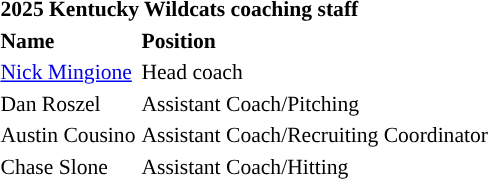<table class="toccolours" style="text-align: left; font-size:90%;">
<tr>
<th colspan="9">2025 Kentucky Wildcats coaching staff</th>
</tr>
<tr>
<th>Name</th>
<th>Position</th>
</tr>
<tr>
<td><a href='#'>Nick Mingione</a></td>
<td>Head coach</td>
</tr>
<tr>
<td>Dan Roszel</td>
<td>Assistant Coach/Pitching</td>
</tr>
<tr>
<td>Austin Cousino</td>
<td>Assistant Coach/Recruiting Coordinator</td>
</tr>
<tr>
<td>Chase Slone</td>
<td>Assistant Coach/Hitting</td>
</tr>
</table>
